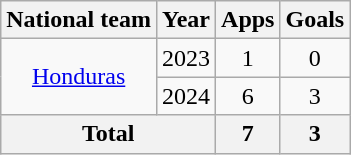<table class="wikitable" style="text-align:center">
<tr>
<th>National team</th>
<th>Year</th>
<th>Apps</th>
<th>Goals</th>
</tr>
<tr>
<td rowspan="2"><a href='#'>Honduras</a></td>
<td>2023</td>
<td>1</td>
<td>0</td>
</tr>
<tr>
<td>2024</td>
<td>6</td>
<td>3</td>
</tr>
<tr>
<th colspan="2">Total</th>
<th>7</th>
<th>3</th>
</tr>
</table>
